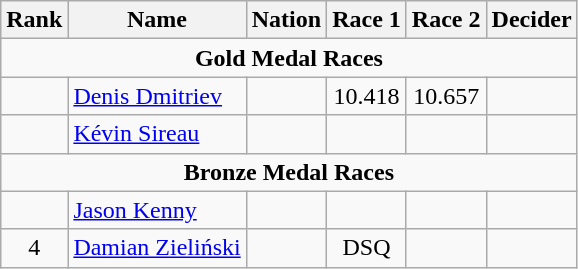<table class="wikitable" style="text-align:center">
<tr>
<th>Rank</th>
<th>Name</th>
<th>Nation</th>
<th>Race 1</th>
<th>Race 2</th>
<th>Decider</th>
</tr>
<tr>
<td colspan=6><strong>Gold Medal Races</strong></td>
</tr>
<tr>
<td></td>
<td align=left><a href='#'>Denis Dmitriev</a></td>
<td align=left></td>
<td>10.418</td>
<td>10.657</td>
<td></td>
</tr>
<tr>
<td></td>
<td align=left><a href='#'>Kévin Sireau</a></td>
<td align=left></td>
<td></td>
<td></td>
<td></td>
</tr>
<tr>
<td colspan=6><strong>Bronze Medal Races</strong></td>
</tr>
<tr>
<td></td>
<td align=left><a href='#'>Jason Kenny</a></td>
<td align=left></td>
<td></td>
<td></td>
<td></td>
</tr>
<tr>
<td>4</td>
<td align=left><a href='#'>Damian Zieliński</a></td>
<td align=left></td>
<td>DSQ</td>
<td></td>
<td></td>
</tr>
</table>
